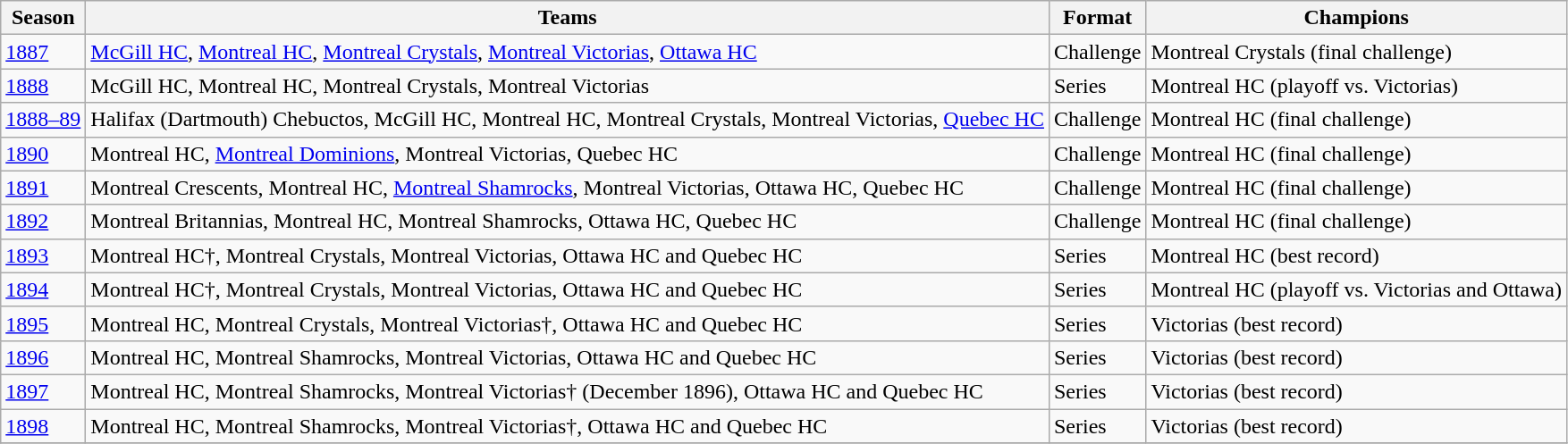<table class="wikitable">
<tr>
<th>Season</th>
<th>Teams</th>
<th>Format</th>
<th>Champions</th>
</tr>
<tr>
<td><a href='#'>1887</a></td>
<td><a href='#'>McGill HC</a>, <a href='#'>Montreal HC</a>, <a href='#'>Montreal Crystals</a>, <a href='#'>Montreal Victorias</a>, <a href='#'>Ottawa HC</a></td>
<td>Challenge</td>
<td>Montreal Crystals (final challenge)</td>
</tr>
<tr>
<td><a href='#'>1888</a></td>
<td>McGill HC, Montreal HC, Montreal Crystals, Montreal Victorias</td>
<td>Series</td>
<td>Montreal HC (playoff vs. Victorias)</td>
</tr>
<tr>
<td><a href='#'>1888–89</a></td>
<td>Halifax (Dartmouth) Chebuctos, McGill HC, Montreal HC, Montreal Crystals, Montreal Victorias, <a href='#'>Quebec HC</a></td>
<td>Challenge</td>
<td>Montreal HC (final challenge)</td>
</tr>
<tr>
<td><a href='#'>1890</a></td>
<td>Montreal HC, <a href='#'>Montreal Dominions</a>, Montreal Victorias, Quebec HC</td>
<td>Challenge</td>
<td>Montreal HC (final challenge)</td>
</tr>
<tr>
<td><a href='#'>1891</a></td>
<td>Montreal Crescents, Montreal HC, <a href='#'>Montreal Shamrocks</a>, Montreal Victorias, Ottawa HC, Quebec HC</td>
<td>Challenge</td>
<td>Montreal HC (final challenge)</td>
</tr>
<tr>
<td><a href='#'>1892</a></td>
<td>Montreal Britannias, Montreal HC, Montreal Shamrocks, Ottawa HC, Quebec HC</td>
<td>Challenge</td>
<td>Montreal HC (final challenge)</td>
</tr>
<tr>
<td><a href='#'>1893</a></td>
<td>Montreal HC†, Montreal Crystals, Montreal Victorias, Ottawa HC and Quebec HC</td>
<td>Series</td>
<td>Montreal HC (best record)</td>
</tr>
<tr>
<td><a href='#'>1894</a></td>
<td>Montreal HC†, Montreal Crystals, Montreal Victorias, Ottawa HC and Quebec HC</td>
<td>Series</td>
<td>Montreal HC (playoff vs. Victorias and Ottawa)</td>
</tr>
<tr>
<td><a href='#'>1895</a></td>
<td>Montreal HC, Montreal Crystals, Montreal Victorias†, Ottawa HC and Quebec HC</td>
<td>Series</td>
<td>Victorias (best record)</td>
</tr>
<tr>
<td><a href='#'>1896</a></td>
<td>Montreal HC, Montreal Shamrocks, Montreal Victorias, Ottawa HC and Quebec HC</td>
<td>Series</td>
<td>Victorias (best record)</td>
</tr>
<tr>
<td><a href='#'>1897</a></td>
<td>Montreal HC, Montreal Shamrocks, Montreal Victorias† (December 1896), Ottawa HC and Quebec HC</td>
<td>Series</td>
<td>Victorias (best record)</td>
</tr>
<tr>
<td><a href='#'>1898</a></td>
<td>Montreal HC, Montreal Shamrocks, Montreal Victorias†, Ottawa HC and Quebec HC</td>
<td>Series</td>
<td>Victorias (best record)</td>
</tr>
<tr>
</tr>
</table>
